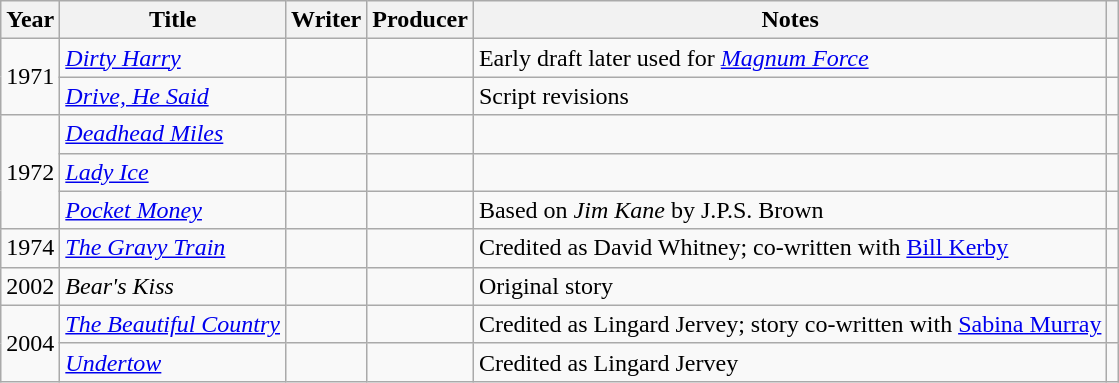<table class="wikitable">
<tr>
<th>Year</th>
<th>Title</th>
<th>Writer</th>
<th>Producer</th>
<th>Notes</th>
<th></th>
</tr>
<tr>
<td rowspan="2">1971</td>
<td><em><a href='#'>Dirty Harry</a></em></td>
<td></td>
<td></td>
<td>Early draft later used for <em><a href='#'>Magnum Force</a></em></td>
<td></td>
</tr>
<tr>
<td><em><a href='#'>Drive, He Said</a></em></td>
<td></td>
<td></td>
<td>Script revisions</td>
<td></td>
</tr>
<tr>
<td rowspan="3">1972</td>
<td><em><a href='#'>Deadhead Miles</a></em></td>
<td></td>
<td></td>
<td></td>
<td></td>
</tr>
<tr>
<td><em><a href='#'>Lady Ice</a></em></td>
<td></td>
<td></td>
<td></td>
<td></td>
</tr>
<tr>
<td><em><a href='#'>Pocket Money</a></em></td>
<td></td>
<td></td>
<td>Based on <em>Jim Kane</em> by J.P.S. Brown</td>
<td></td>
</tr>
<tr>
<td>1974</td>
<td><em><a href='#'>The Gravy Train</a></em></td>
<td></td>
<td></td>
<td>Credited as David Whitney; co-written with <a href='#'>Bill Kerby</a></td>
<td></td>
</tr>
<tr>
<td>2002</td>
<td><em>Bear's Kiss</em></td>
<td></td>
<td></td>
<td>Original story</td>
<td></td>
</tr>
<tr>
<td rowspan="2">2004</td>
<td><em><a href='#'>The Beautiful Country</a></em></td>
<td></td>
<td></td>
<td>Credited as Lingard Jervey; story co-written with <a href='#'>Sabina Murray</a></td>
<td></td>
</tr>
<tr>
<td><em><a href='#'>Undertow</a></em></td>
<td></td>
<td></td>
<td>Credited as Lingard Jervey</td>
<td></td>
</tr>
</table>
